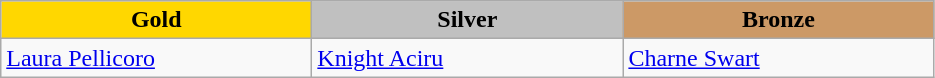<table class="wikitable" style="text-align:left">
<tr align="center">
<td width=200 bgcolor=gold><strong>Gold</strong></td>
<td width=200 bgcolor=silver><strong>Silver</strong></td>
<td width=200 bgcolor=CC9966><strong>Bronze</strong></td>
</tr>
<tr>
<td><a href='#'>Laura Pellicoro</a><br></td>
<td><a href='#'>Knight Aciru</a><br></td>
<td><a href='#'>Charne Swart</a><br></td>
</tr>
</table>
